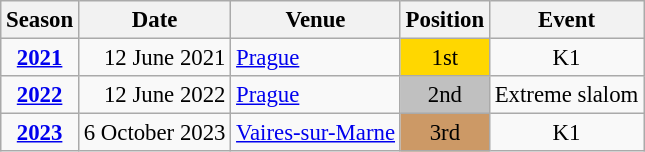<table class="wikitable" style="text-align:center; font-size:95%;">
<tr>
<th>Season</th>
<th>Date</th>
<th>Venue</th>
<th>Position</th>
<th>Event</th>
</tr>
<tr>
<td><strong><a href='#'>2021</a></strong></td>
<td align=right>12 June 2021</td>
<td align=left><a href='#'>Prague</a></td>
<td bgcolor=gold>1st</td>
<td>K1</td>
</tr>
<tr>
<td><strong><a href='#'>2022</a></strong></td>
<td align=right>12 June 2022</td>
<td align=left><a href='#'>Prague</a></td>
<td bgcolor=silver>2nd</td>
<td>Extreme slalom</td>
</tr>
<tr>
<td><strong><a href='#'>2023</a></strong></td>
<td align=right>6 October 2023</td>
<td align=left><a href='#'>Vaires-sur-Marne</a></td>
<td bgcolor=cc9966>3rd</td>
<td>K1</td>
</tr>
</table>
